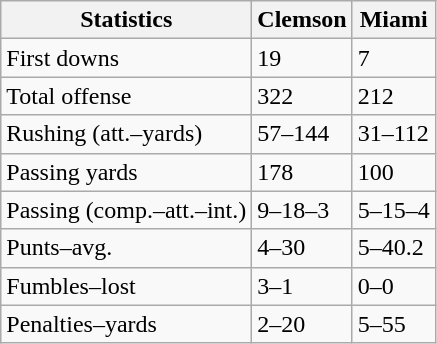<table class="wikitable">
<tr>
<th>Statistics</th>
<th>Clemson</th>
<th>Miami</th>
</tr>
<tr>
<td>First downs</td>
<td>19</td>
<td>7</td>
</tr>
<tr>
<td>Total offense</td>
<td>322</td>
<td>212</td>
</tr>
<tr>
<td>Rushing (att.–yards)</td>
<td>57–144</td>
<td>31–112</td>
</tr>
<tr>
<td>Passing yards</td>
<td>178</td>
<td>100</td>
</tr>
<tr>
<td>Passing (comp.–att.–int.)</td>
<td>9–18–3</td>
<td>5–15–4</td>
</tr>
<tr>
<td>Punts–avg.</td>
<td>4–30</td>
<td>5–40.2</td>
</tr>
<tr>
<td>Fumbles–lost</td>
<td>3–1</td>
<td>0–0</td>
</tr>
<tr>
<td>Penalties–yards</td>
<td>2–20</td>
<td>5–55</td>
</tr>
</table>
